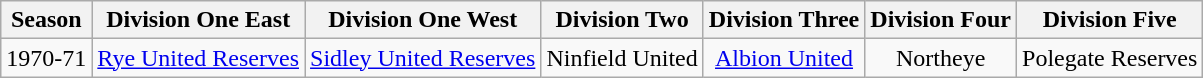<table class="wikitable" style="text-align: center;">
<tr>
<th>Season</th>
<th>Division One East</th>
<th>Division One West</th>
<th>Division Two</th>
<th>Division Three</th>
<th>Division Four</th>
<th>Division Five</th>
</tr>
<tr>
<td>1970-71</td>
<td><a href='#'>Rye United Reserves</a></td>
<td><a href='#'>Sidley United Reserves</a></td>
<td>Ninfield United</td>
<td><a href='#'>Albion United</a></td>
<td>Northeye</td>
<td>Polegate Reserves</td>
</tr>
</table>
